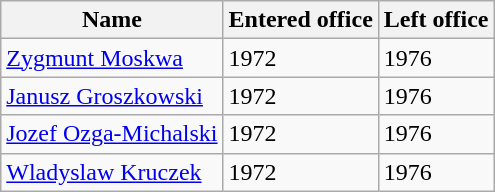<table class="wikitable">
<tr>
<th>Name</th>
<th>Entered office</th>
<th>Left office</th>
</tr>
<tr>
<td><a href='#'>Zygmunt Moskwa</a></td>
<td>1972</td>
<td>1976</td>
</tr>
<tr>
<td><a href='#'>Janusz Groszkowski</a></td>
<td>1972</td>
<td>1976</td>
</tr>
<tr>
<td><a href='#'>Jozef Ozga-Michalski</a></td>
<td>1972</td>
<td>1976</td>
</tr>
<tr>
<td><a href='#'>Wladyslaw Kruczek</a></td>
<td>1972</td>
<td>1976</td>
</tr>
</table>
